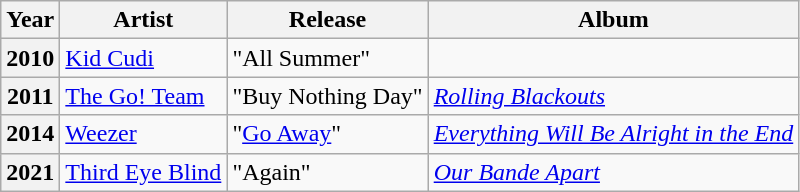<table class="wikitable plainrowheaders">
<tr>
<th scope="col">Year</th>
<th scope="col">Artist</th>
<th scope="col">Release</th>
<th scope="col">Album</th>
</tr>
<tr>
<th scope="row">2010</th>
<td><a href='#'>Kid Cudi</a></td>
<td>"All Summer"</td>
<td></td>
</tr>
<tr>
<th scope="row">2011</th>
<td><a href='#'>The Go! Team</a></td>
<td>"Buy Nothing Day"</td>
<td><em><a href='#'>Rolling Blackouts</a></em></td>
</tr>
<tr>
<th scope="row">2014</th>
<td><a href='#'>Weezer</a></td>
<td>"<a href='#'>Go Away</a>"</td>
<td><em><a href='#'>Everything Will Be Alright in the End</a></em></td>
</tr>
<tr>
<th scope="row">2021</th>
<td><a href='#'>Third Eye Blind</a></td>
<td>"Again"</td>
<td><em><a href='#'>Our Bande Apart</a></em></td>
</tr>
</table>
